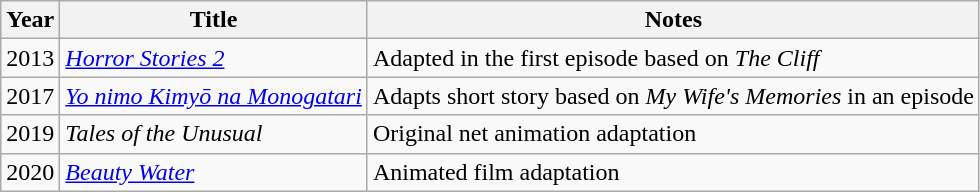<table class="wikitable">
<tr>
<th>Year</th>
<th>Title</th>
<th>Notes</th>
</tr>
<tr>
<td>2013</td>
<td><em><a href='#'>Horror Stories 2</a></em></td>
<td>Adapted in the first episode based on <em>The Cliff</em></td>
</tr>
<tr>
<td>2017</td>
<td><em><a href='#'>Yo nimo Kimyō na Monogatari</a></em></td>
<td>Adapts short story based on <em>My Wife's Memories</em> in an episode</td>
</tr>
<tr>
<td>2019</td>
<td><em>Tales of the Unusual</em></td>
<td>Original net animation adaptation</td>
</tr>
<tr>
<td>2020</td>
<td><em><a href='#'>Beauty Water</a></em></td>
<td>Animated film adaptation</td>
</tr>
</table>
